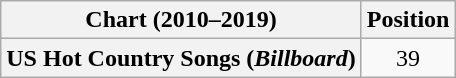<table class="wikitable plainrowheaders" style="text-align:center">
<tr>
<th scope="col">Chart (2010–2019)</th>
<th scope="col">Position</th>
</tr>
<tr>
<th scope="row">US Hot Country Songs (<em>Billboard</em>)</th>
<td>39</td>
</tr>
</table>
